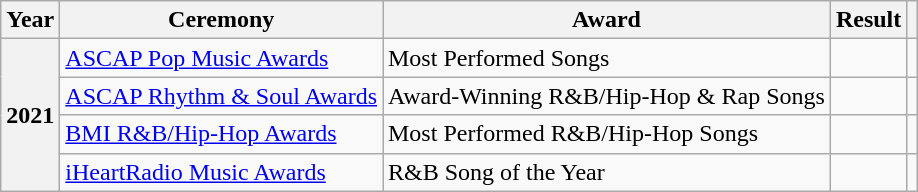<table class="wikitable sortable plainrowheaders">
<tr>
<th scope="col">Year</th>
<th scope="col">Ceremony</th>
<th scope="col">Award</th>
<th scope="col">Result</th>
<th scope="col" class="unsortable"></th>
</tr>
<tr>
<th scope="row" rowspan="4">2021</th>
<td rowspan="1"><a href='#'>ASCAP Pop Music Awards</a></td>
<td>Most Performed Songs</td>
<td></td>
<td></td>
</tr>
<tr>
<td rowspan="1"><a href='#'>ASCAP Rhythm & Soul Awards</a></td>
<td>Award-Winning R&B/Hip-Hop & Rap Songs</td>
<td></td>
<td></td>
</tr>
<tr>
<td rowspan="1"><a href='#'>BMI R&B/Hip-Hop Awards</a></td>
<td>Most Performed R&B/Hip-Hop Songs</td>
<td></td>
<td></td>
</tr>
<tr>
<td rowspan="1"><a href='#'>iHeartRadio Music Awards</a></td>
<td>R&B Song of the Year</td>
<td></td>
<td></td>
</tr>
</table>
